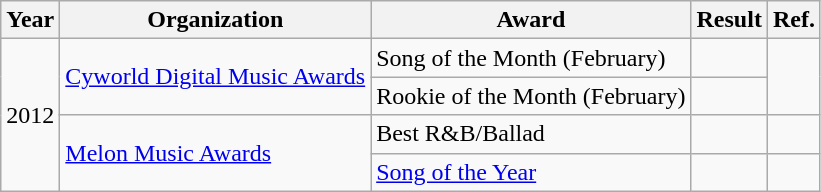<table class="wikitable plainrowheaders">
<tr>
<th scope="col">Year</th>
<th scope="col">Organization</th>
<th scope="col">Award</th>
<th scope="col">Result</th>
<th>Ref.</th>
</tr>
<tr>
<td rowspan="4">2012</td>
<td rowspan="2"><a href='#'>Cyworld Digital Music Awards</a></td>
<td>Song of the Month (February)</td>
<td></td>
<td style="text-align:center;" rowspan="2"></td>
</tr>
<tr>
<td>Rookie of the Month (February)</td>
<td></td>
</tr>
<tr>
<td rowspan="2"><a href='#'>Melon Music Awards</a></td>
<td>Best R&B/Ballad</td>
<td></td>
<td style="text-align:center;"></td>
</tr>
<tr>
<td><a href='#'>Song of the Year</a></td>
<td></td>
<td></td>
</tr>
</table>
